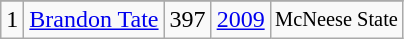<table class="wikitable">
<tr>
</tr>
<tr>
<td>1</td>
<td><a href='#'>Brandon Tate</a></td>
<td><abbr>397</abbr></td>
<td><a href='#'>2009</a></td>
<td style="font-size:85%;">McNeese State</td>
</tr>
</table>
